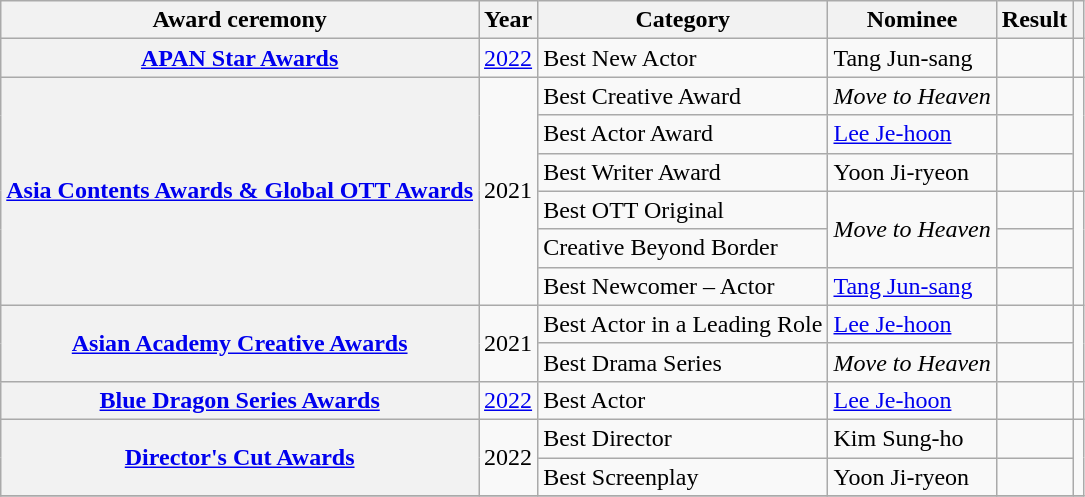<table class="wikitable plainrowheaders sortable">
<tr>
<th scope="col">Award ceremony</th>
<th scope="col">Year</th>
<th scope="col">Category</th>
<th scope="col">Nominee</th>
<th scope="col">Result</th>
<th scope="col" class="unsortable"></th>
</tr>
<tr>
<th scope="row"><a href='#'>APAN Star Awards</a></th>
<td><a href='#'>2022</a></td>
<td>Best New Actor</td>
<td>Tang Jun-sang</td>
<td></td>
<td></td>
</tr>
<tr>
<th scope="row"  rowspan="6"><a href='#'>Asia Contents Awards & Global OTT Awards</a></th>
<td rowspan="6">2021</td>
<td>Best Creative Award</td>
<td><em>Move to Heaven</em></td>
<td></td>
<td rowspan =3></td>
</tr>
<tr>
<td>Best Actor Award</td>
<td><a href='#'>Lee Je-hoon</a></td>
<td></td>
</tr>
<tr>
<td>Best Writer Award</td>
<td>Yoon Ji-ryeon</td>
<td></td>
</tr>
<tr>
<td>Best OTT Original</td>
<td rowspan =2><em>Move to Heaven</em></td>
<td></td>
<td rowspan =3></td>
</tr>
<tr>
<td>Creative Beyond Border</td>
<td></td>
</tr>
<tr>
<td>Best Newcomer – Actor</td>
<td><a href='#'>Tang Jun-sang</a></td>
<td></td>
</tr>
<tr>
<th scope="row"  rowspan="2"><a href='#'>Asian Academy Creative Awards</a></th>
<td rowspan="2">2021</td>
<td>Best Actor in a Leading Role</td>
<td><a href='#'>Lee Je-hoon</a></td>
<td></td>
<td rowspan="2"></td>
</tr>
<tr>
<td>Best Drama Series</td>
<td><em>Move to Heaven</em></td>
<td></td>
</tr>
<tr>
<th scope="row" rowspan="1"><a href='#'>Blue Dragon Series Awards</a></th>
<td><a href='#'>2022</a></td>
<td>Best Actor</td>
<td><a href='#'>Lee Je-hoon</a></td>
<td></td>
<td></td>
</tr>
<tr>
<th scope="row"rowspan="2"><a href='#'>Director's Cut Awards</a></th>
<td rowspan="2">2022</td>
<td>Best Director</td>
<td>Kim Sung-ho</td>
<td></td>
<td rowspan="2"></td>
</tr>
<tr>
<td>Best Screenplay</td>
<td>Yoon Ji-ryeon</td>
<td></td>
</tr>
<tr>
</tr>
</table>
